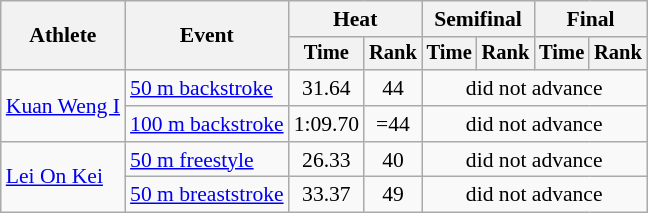<table class=wikitable style="font-size:90%">
<tr>
<th rowspan="2">Athlete</th>
<th rowspan="2">Event</th>
<th colspan="2">Heat</th>
<th colspan="2">Semifinal</th>
<th colspan="2">Final</th>
</tr>
<tr style="font-size:95%">
<th>Time</th>
<th>Rank</th>
<th>Time</th>
<th>Rank</th>
<th>Time</th>
<th>Rank</th>
</tr>
<tr align=center>
<td align=left rowspan=2><a href='#'>Kuan Weng I</a></td>
<td align=left><a href='#'>50 m backstroke</a></td>
<td>31.64</td>
<td>44</td>
<td colspan=4>did not advance</td>
</tr>
<tr align=center>
<td align=left><a href='#'>100 m backstroke</a></td>
<td>1:09.70</td>
<td>=44</td>
<td colspan=4>did not advance</td>
</tr>
<tr align=center>
<td align=left rowspan=2><a href='#'>Lei On Kei</a></td>
<td align=left><a href='#'>50 m freestyle</a></td>
<td>26.33</td>
<td>40</td>
<td colspan=4>did not advance</td>
</tr>
<tr align=center>
<td align=left><a href='#'>50 m breaststroke</a></td>
<td>33.37</td>
<td>49</td>
<td colspan=4>did not advance</td>
</tr>
</table>
